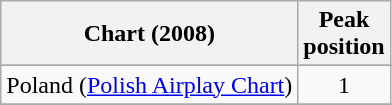<table class="wikitable">
<tr>
<th>Chart (2008)</th>
<th>Peak<br>position</th>
</tr>
<tr>
</tr>
<tr>
<td>Poland (<a href='#'>Polish Airplay Chart</a>)</td>
<td style="text-align:center;">1</td>
</tr>
<tr>
</tr>
</table>
